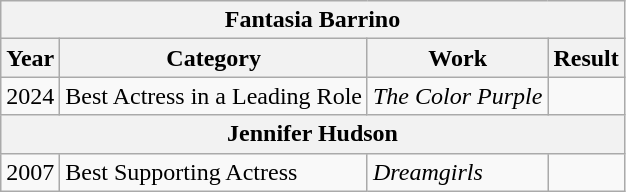<table class="wikitable">
<tr>
<th colspan="4">Fantasia Barrino</th>
</tr>
<tr>
<th>Year</th>
<th>Category</th>
<th>Work</th>
<th>Result</th>
</tr>
<tr>
<td>2024</td>
<td>Best Actress in a Leading Role</td>
<td><em>The Color Purple</em></td>
<td></td>
</tr>
<tr>
<th colspan="4">Jennifer Hudson</th>
</tr>
<tr>
<td>2007</td>
<td>Best Supporting Actress</td>
<td><em>Dreamgirls</em></td>
<td></td>
</tr>
</table>
